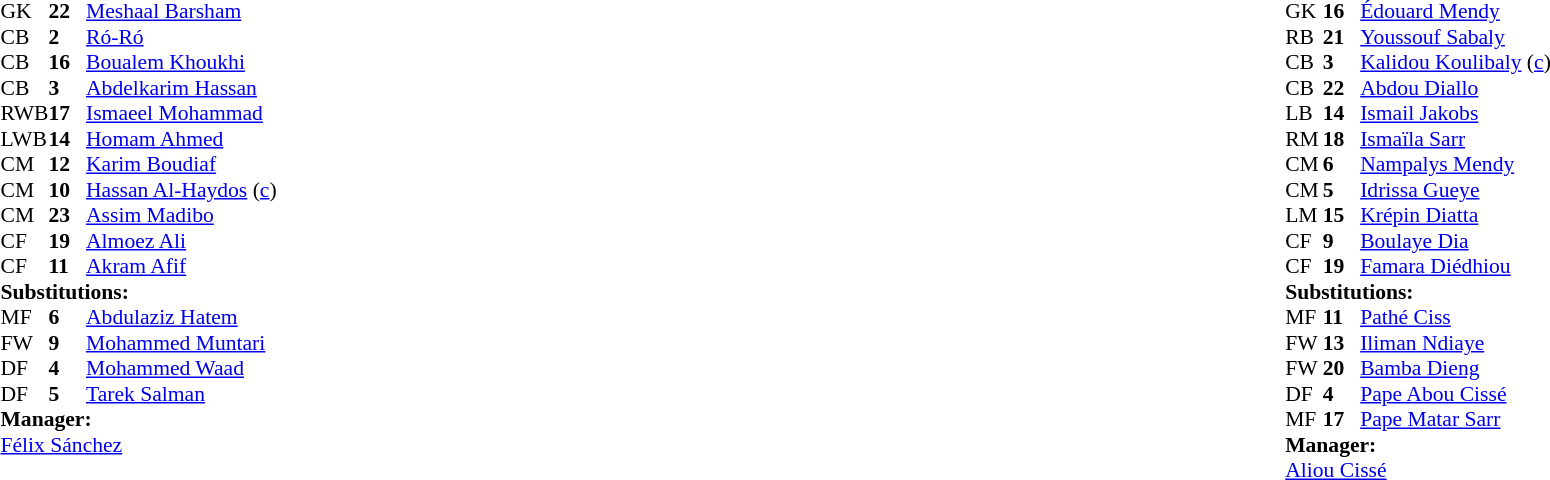<table width="100%">
<tr>
<td valign="top" width="40%"><br><table style="font-size:90%" cellspacing="0" cellpadding="0">
<tr>
<th width=25></th>
<th width=25></th>
</tr>
<tr>
<td>GK</td>
<td><strong>22</strong></td>
<td><a href='#'>Meshaal Barsham</a></td>
</tr>
<tr>
<td>CB</td>
<td><strong>2</strong></td>
<td><a href='#'>Ró-Ró</a></td>
<td></td>
<td></td>
</tr>
<tr>
<td>CB</td>
<td><strong>16</strong></td>
<td><a href='#'>Boualem Khoukhi</a></td>
</tr>
<tr>
<td>CB</td>
<td><strong>3</strong></td>
<td><a href='#'>Abdelkarim Hassan</a></td>
</tr>
<tr>
<td>RWB</td>
<td><strong>17</strong></td>
<td><a href='#'>Ismaeel Mohammad</a></td>
<td></td>
</tr>
<tr>
<td>LWB</td>
<td><strong>14</strong></td>
<td><a href='#'>Homam Ahmed</a></td>
<td></td>
<td></td>
</tr>
<tr>
<td>CM</td>
<td><strong>12</strong></td>
<td><a href='#'>Karim Boudiaf</a></td>
<td></td>
<td></td>
</tr>
<tr>
<td>CM</td>
<td><strong>10</strong></td>
<td><a href='#'>Hassan Al-Haydos</a> (<a href='#'>c</a>)</td>
<td></td>
<td></td>
</tr>
<tr>
<td>CM</td>
<td><strong>23</strong></td>
<td><a href='#'>Assim Madibo</a></td>
<td></td>
</tr>
<tr>
<td>CF</td>
<td><strong>19</strong></td>
<td><a href='#'>Almoez Ali</a></td>
</tr>
<tr>
<td>CF</td>
<td><strong>11</strong></td>
<td><a href='#'>Akram Afif</a></td>
</tr>
<tr>
<td colspan=3><strong>Substitutions:</strong></td>
</tr>
<tr>
<td>MF</td>
<td><strong>6</strong></td>
<td><a href='#'>Abdulaziz Hatem</a></td>
<td></td>
<td></td>
</tr>
<tr>
<td>FW</td>
<td><strong>9</strong></td>
<td><a href='#'>Mohammed Muntari</a></td>
<td></td>
<td></td>
</tr>
<tr>
<td>DF</td>
<td><strong>4</strong></td>
<td><a href='#'>Mohammed Waad</a></td>
<td></td>
<td></td>
</tr>
<tr>
<td>DF</td>
<td><strong>5</strong></td>
<td><a href='#'>Tarek Salman</a></td>
<td></td>
<td></td>
</tr>
<tr>
<td colspan=3><strong>Manager:</strong></td>
</tr>
<tr>
<td colspan=3> <a href='#'>Félix Sánchez</a></td>
</tr>
</table>
</td>
<td valign="top"></td>
<td valign="top" width="50%"><br><table style="font-size:90%; margin:auto" cellspacing="0" cellpadding="0">
<tr>
<th width=25></th>
<th width=25></th>
</tr>
<tr>
<td>GK</td>
<td><strong>16</strong></td>
<td><a href='#'>Édouard Mendy</a></td>
</tr>
<tr>
<td>RB</td>
<td><strong>21</strong></td>
<td><a href='#'>Youssouf Sabaly</a></td>
</tr>
<tr>
<td>CB</td>
<td><strong>3</strong></td>
<td><a href='#'>Kalidou Koulibaly</a> (<a href='#'>c</a>)</td>
</tr>
<tr>
<td>CB</td>
<td><strong>22</strong></td>
<td><a href='#'>Abdou Diallo</a></td>
</tr>
<tr>
<td>LB</td>
<td><strong>14</strong></td>
<td><a href='#'>Ismail Jakobs</a></td>
<td></td>
<td></td>
</tr>
<tr>
<td>RM</td>
<td><strong>18</strong></td>
<td><a href='#'>Ismaïla Sarr</a></td>
<td></td>
<td></td>
</tr>
<tr>
<td>CM</td>
<td><strong>6</strong></td>
<td><a href='#'>Nampalys Mendy</a></td>
<td></td>
<td></td>
</tr>
<tr>
<td>CM</td>
<td><strong>5</strong></td>
<td><a href='#'>Idrissa Gueye</a></td>
</tr>
<tr>
<td>LM</td>
<td><strong>15</strong></td>
<td><a href='#'>Krépin Diatta</a></td>
<td></td>
<td></td>
</tr>
<tr>
<td>CF</td>
<td><strong>9</strong></td>
<td><a href='#'>Boulaye Dia</a></td>
<td></td>
</tr>
<tr>
<td>CF</td>
<td><strong>19</strong></td>
<td><a href='#'>Famara Diédhiou</a></td>
<td></td>
<td></td>
</tr>
<tr>
<td colspan=3><strong>Substitutions:</strong></td>
</tr>
<tr>
<td>MF</td>
<td><strong>11</strong></td>
<td><a href='#'>Pathé Ciss</a></td>
<td></td>
<td></td>
</tr>
<tr>
<td>FW</td>
<td><strong>13</strong></td>
<td><a href='#'>Iliman Ndiaye</a></td>
<td></td>
<td></td>
</tr>
<tr>
<td>FW</td>
<td><strong>20</strong></td>
<td><a href='#'>Bamba Dieng</a></td>
<td></td>
<td></td>
</tr>
<tr>
<td>DF</td>
<td><strong>4</strong></td>
<td><a href='#'>Pape Abou Cissé</a></td>
<td></td>
<td></td>
</tr>
<tr>
<td>MF</td>
<td><strong>17</strong></td>
<td><a href='#'>Pape Matar Sarr</a></td>
<td></td>
<td></td>
</tr>
<tr>
<td colspan=3><strong>Manager:</strong></td>
</tr>
<tr>
<td colspan=3><a href='#'>Aliou Cissé</a></td>
</tr>
</table>
</td>
</tr>
</table>
